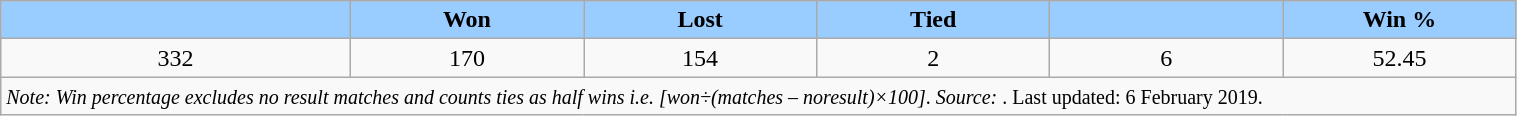<table class="wikitable"  style="text-align:center; width:80%;">
<tr style="background:#9cf;">
<th scope="col" style="background:#9cf; width:15%;"></th>
<th scope="col" style="background:#9cf; width:10%;">Won</th>
<th scope="col" style="background:#9cf; width:10%;">Lost</th>
<th scope="col" style="background:#9cf; width:10%;">Tied</th>
<th scope="col" style="background:#9cf; width:10%;"></th>
<th scope="col" style="background:#9cf; width:10%;">Win %</th>
</tr>
<tr>
<td>332</td>
<td>170</td>
<td>154</td>
<td>2</td>
<td>6</td>
<td>52.45</td>
</tr>
<tr style="text-align:left">
<td colspan=6><small><em>Note: Win percentage excludes no result matches and counts ties as half wins i.e. [won÷(matches – noresult)×100]</em>.</small><small><em>  Source: </em>. Last updated: 6 February 2019.</small></td>
</tr>
</table>
